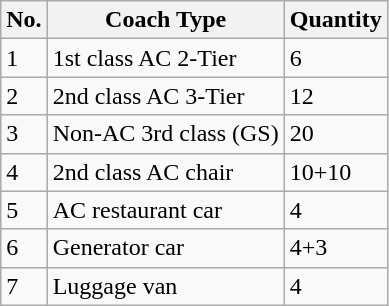<table class="wikitable">
<tr>
<th>No.</th>
<th>Coach Type</th>
<th>Quantity</th>
</tr>
<tr>
<td>1</td>
<td>1st class AC 2-Tier</td>
<td>6</td>
</tr>
<tr>
<td>2</td>
<td>2nd class AC 3-Tier</td>
<td>12</td>
</tr>
<tr>
<td>3</td>
<td>Non-AC 3rd class (GS)</td>
<td>20</td>
</tr>
<tr>
<td>4</td>
<td>2nd class AC chair</td>
<td>10+10</td>
</tr>
<tr>
<td>5</td>
<td>AC restaurant car</td>
<td>4</td>
</tr>
<tr>
<td>6</td>
<td>Generator car</td>
<td>4+3</td>
</tr>
<tr>
<td>7</td>
<td>Luggage van</td>
<td>4</td>
</tr>
</table>
